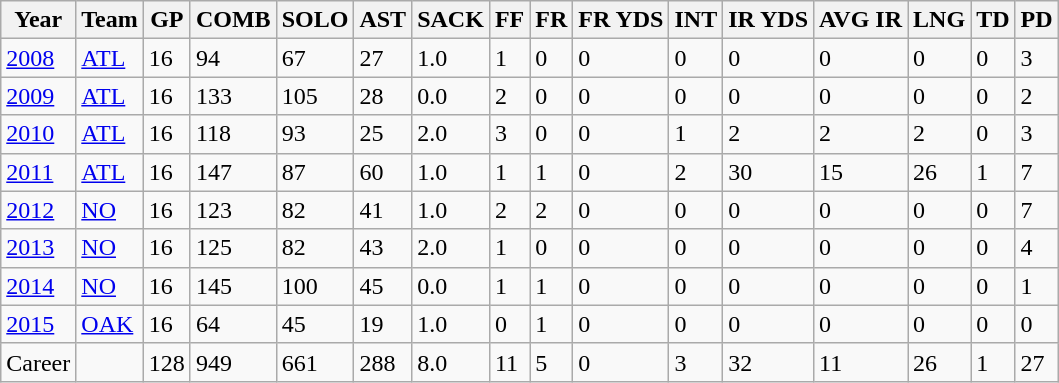<table class="wikitable">
<tr>
<th>Year</th>
<th>Team</th>
<th>GP</th>
<th>COMB</th>
<th>SOLO</th>
<th>AST</th>
<th>SACK</th>
<th>FF</th>
<th>FR</th>
<th>FR YDS</th>
<th>INT</th>
<th>IR YDS</th>
<th>AVG IR</th>
<th>LNG</th>
<th>TD</th>
<th>PD</th>
</tr>
<tr>
<td><a href='#'>2008</a></td>
<td><a href='#'>ATL</a></td>
<td>16</td>
<td>94</td>
<td>67</td>
<td>27</td>
<td>1.0</td>
<td>1</td>
<td>0</td>
<td>0</td>
<td>0</td>
<td>0</td>
<td>0</td>
<td>0</td>
<td>0</td>
<td>3</td>
</tr>
<tr>
<td><a href='#'>2009</a></td>
<td><a href='#'>ATL</a></td>
<td>16</td>
<td>133</td>
<td>105</td>
<td>28</td>
<td>0.0</td>
<td>2</td>
<td>0</td>
<td>0</td>
<td>0</td>
<td>0</td>
<td>0</td>
<td>0</td>
<td>0</td>
<td>2</td>
</tr>
<tr>
<td><a href='#'>2010</a></td>
<td><a href='#'>ATL</a></td>
<td>16</td>
<td>118</td>
<td>93</td>
<td>25</td>
<td>2.0</td>
<td>3</td>
<td>0</td>
<td>0</td>
<td>1</td>
<td>2</td>
<td>2</td>
<td>2</td>
<td>0</td>
<td>3</td>
</tr>
<tr>
<td><a href='#'>2011</a></td>
<td><a href='#'>ATL</a></td>
<td>16</td>
<td>147</td>
<td>87</td>
<td>60</td>
<td>1.0</td>
<td>1</td>
<td>1</td>
<td>0</td>
<td>2</td>
<td>30</td>
<td>15</td>
<td>26</td>
<td>1</td>
<td>7</td>
</tr>
<tr>
<td><a href='#'>2012</a></td>
<td><a href='#'>NO</a></td>
<td>16</td>
<td>123</td>
<td>82</td>
<td>41</td>
<td>1.0</td>
<td>2</td>
<td>2</td>
<td>0</td>
<td>0</td>
<td>0</td>
<td>0</td>
<td>0</td>
<td>0</td>
<td>7</td>
</tr>
<tr>
<td><a href='#'>2013</a></td>
<td><a href='#'>NO</a></td>
<td>16</td>
<td>125</td>
<td>82</td>
<td>43</td>
<td>2.0</td>
<td>1</td>
<td>0</td>
<td>0</td>
<td>0</td>
<td>0</td>
<td>0</td>
<td>0</td>
<td>0</td>
<td>4</td>
</tr>
<tr>
<td><a href='#'>2014</a></td>
<td><a href='#'>NO</a></td>
<td>16</td>
<td>145</td>
<td>100</td>
<td>45</td>
<td>0.0</td>
<td>1</td>
<td>1</td>
<td>0</td>
<td>0</td>
<td>0</td>
<td>0</td>
<td>0</td>
<td>0</td>
<td>1</td>
</tr>
<tr>
<td><a href='#'>2015</a></td>
<td><a href='#'>OAK</a></td>
<td>16</td>
<td>64</td>
<td>45</td>
<td>19</td>
<td>1.0</td>
<td>0</td>
<td>1</td>
<td>0</td>
<td>0</td>
<td>0</td>
<td>0</td>
<td>0</td>
<td>0</td>
<td>0</td>
</tr>
<tr>
<td>Career</td>
<td></td>
<td>128</td>
<td>949</td>
<td>661</td>
<td>288</td>
<td>8.0</td>
<td>11</td>
<td>5</td>
<td>0</td>
<td>3</td>
<td>32</td>
<td>11</td>
<td>26</td>
<td>1</td>
<td>27</td>
</tr>
</table>
